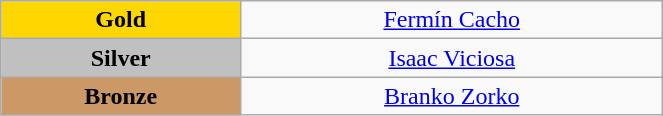<table class="wikitable" style="text-align:center; " width="35%">
<tr>
<td bgcolor="gold"><strong>Gold</strong></td>
<td><a href='#'>Fermín Cacho</a><br>  <small><em></em></small></td>
</tr>
<tr>
<td bgcolor="silver"><strong>Silver</strong></td>
<td><a href='#'>Isaac Viciosa</a><br>  <small><em></em></small></td>
</tr>
<tr>
<td bgcolor="CC9966"><strong>Bronze</strong></td>
<td><a href='#'>Branko Zorko</a><br>  <small><em></em></small></td>
</tr>
</table>
